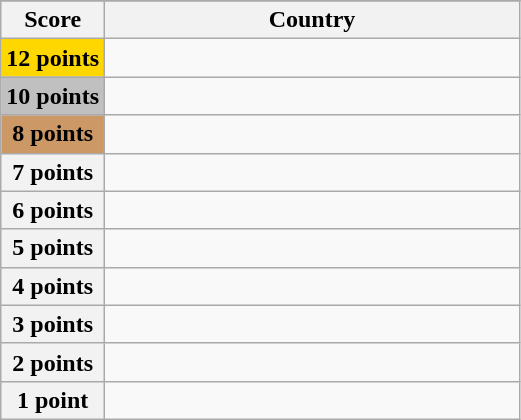<table class="wikitable">
<tr>
</tr>
<tr>
<th scope="col" width="20%">Score</th>
<th scope="col">Country</th>
</tr>
<tr>
<th scope="row" style="background:gold">12 points</th>
<td></td>
</tr>
<tr>
<th scope="row" style="background:silver">10 points</th>
<td></td>
</tr>
<tr>
<th scope="row" style="background:#CC9966">8 points</th>
<td></td>
</tr>
<tr>
<th scope="row">7 points</th>
<td></td>
</tr>
<tr>
<th scope="row">6 points</th>
<td></td>
</tr>
<tr>
<th scope="row">5 points</th>
<td></td>
</tr>
<tr>
<th scope="row">4 points</th>
<td></td>
</tr>
<tr>
<th scope="row">3 points</th>
<td></td>
</tr>
<tr>
<th scope="row">2 points</th>
<td></td>
</tr>
<tr>
<th scope="row">1 point</th>
<td></td>
</tr>
</table>
